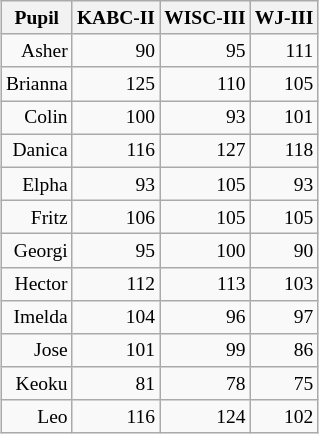<table class="wikitable sortable floatright" style="font-size:small; text-align:right; margin:0 0 0.5em 1em" summary="Sortable table showing actual IQ scores of twelve students on three different IQ tests, with students identified by pseudonyms in cited data source.">
<tr>
<th class="unsortable">Pupil</th>
<th>KABC-II</th>
<th>WISC-III</th>
<th>WJ-III</th>
</tr>
<tr>
<td>Asher</td>
<td>90</td>
<td>95</td>
<td>111</td>
</tr>
<tr>
<td>Brianna</td>
<td>125</td>
<td>110</td>
<td>105</td>
</tr>
<tr>
<td>Colin</td>
<td>100</td>
<td>93</td>
<td>101</td>
</tr>
<tr>
<td>Danica</td>
<td>116</td>
<td>127</td>
<td>118</td>
</tr>
<tr>
<td>Elpha</td>
<td>93</td>
<td>105</td>
<td>93</td>
</tr>
<tr>
<td>Fritz</td>
<td>106</td>
<td>105</td>
<td>105</td>
</tr>
<tr>
<td>Georgi</td>
<td>95</td>
<td>100</td>
<td>90</td>
</tr>
<tr>
<td>Hector</td>
<td>112</td>
<td>113</td>
<td>103</td>
</tr>
<tr>
<td>Imelda</td>
<td>104</td>
<td>96</td>
<td>97</td>
</tr>
<tr>
<td>Jose</td>
<td>101</td>
<td>99</td>
<td>86</td>
</tr>
<tr>
<td>Keoku</td>
<td>81</td>
<td>78</td>
<td>75</td>
</tr>
<tr>
<td>Leo</td>
<td>116</td>
<td>124</td>
<td>102</td>
</tr>
</table>
